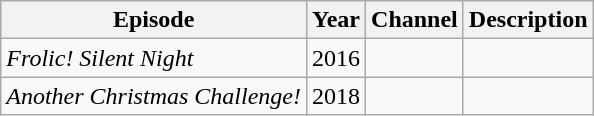<table class="wikitable sortable">
<tr>
<th>Episode</th>
<th>Year</th>
<th>Channel</th>
<th>Description</th>
</tr>
<tr>
<td><em>Frolic! Silent Night</em></td>
<td>2016</td>
<td></td>
<td></td>
</tr>
<tr>
<td><em>Another Christmas Challenge!</em></td>
<td>2018</td>
<td></td>
<td></td>
</tr>
</table>
